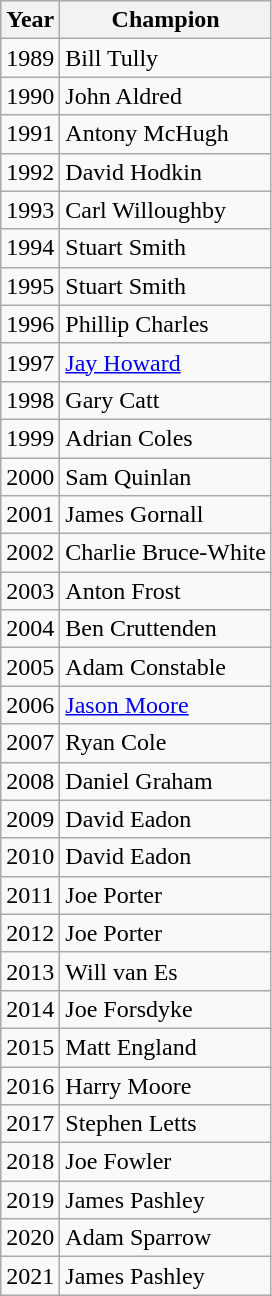<table class="wikitable">
<tr>
<th>Year</th>
<th>Champion</th>
</tr>
<tr>
<td>1989</td>
<td>Bill Tully</td>
</tr>
<tr>
<td>1990</td>
<td>John Aldred</td>
</tr>
<tr>
<td>1991</td>
<td>Antony McHugh</td>
</tr>
<tr>
<td>1992</td>
<td>David Hodkin</td>
</tr>
<tr>
<td>1993</td>
<td>Carl Willoughby</td>
</tr>
<tr>
<td>1994</td>
<td>Stuart Smith</td>
</tr>
<tr>
<td>1995</td>
<td>Stuart Smith</td>
</tr>
<tr>
<td>1996</td>
<td>Phillip Charles</td>
</tr>
<tr>
<td>1997</td>
<td><a href='#'>Jay Howard</a></td>
</tr>
<tr>
<td>1998</td>
<td>Gary Catt</td>
</tr>
<tr>
<td>1999</td>
<td>Adrian Coles</td>
</tr>
<tr>
<td>2000</td>
<td>Sam Quinlan</td>
</tr>
<tr>
<td>2001</td>
<td>James Gornall</td>
</tr>
<tr>
<td>2002</td>
<td>Charlie Bruce-White</td>
</tr>
<tr>
<td>2003</td>
<td>Anton Frost</td>
</tr>
<tr>
<td>2004</td>
<td>Ben Cruttenden</td>
</tr>
<tr>
<td>2005</td>
<td>Adam Constable</td>
</tr>
<tr>
<td>2006</td>
<td><a href='#'>Jason Moore</a></td>
</tr>
<tr>
<td>2007</td>
<td>Ryan Cole</td>
</tr>
<tr>
<td>2008</td>
<td>Daniel Graham</td>
</tr>
<tr>
<td>2009</td>
<td>David Eadon</td>
</tr>
<tr>
<td>2010</td>
<td>David Eadon</td>
</tr>
<tr>
<td>2011</td>
<td>Joe Porter</td>
</tr>
<tr>
<td>2012</td>
<td>Joe Porter</td>
</tr>
<tr>
<td>2013</td>
<td>Will van Es</td>
</tr>
<tr>
<td>2014</td>
<td>Joe Forsdyke</td>
</tr>
<tr>
<td>2015</td>
<td>Matt England</td>
</tr>
<tr>
<td>2016</td>
<td>Harry Moore</td>
</tr>
<tr>
<td>2017</td>
<td>Stephen Letts</td>
</tr>
<tr>
<td>2018</td>
<td>Joe Fowler</td>
</tr>
<tr>
<td>2019</td>
<td>James Pashley</td>
</tr>
<tr>
<td>2020</td>
<td>Adam Sparrow</td>
</tr>
<tr>
<td>2021</td>
<td>James Pashley</td>
</tr>
</table>
